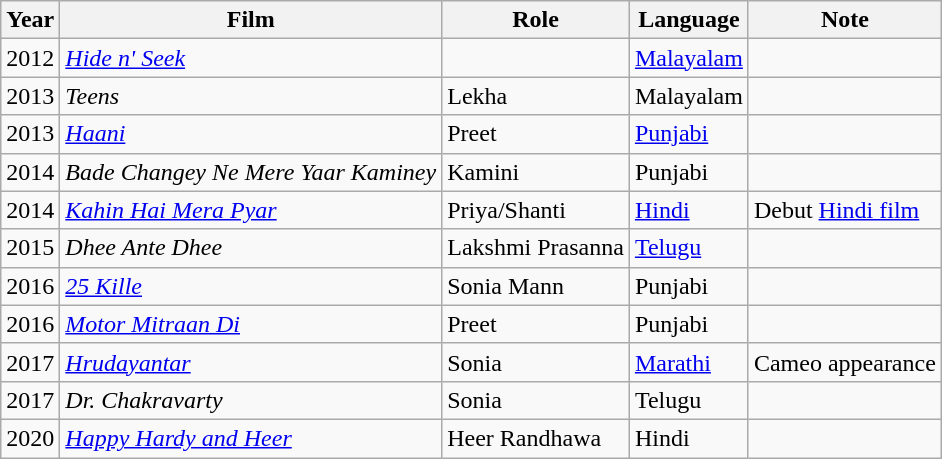<table class="wikitable sortable">
<tr>
<th>Year</th>
<th>Film</th>
<th>Role</th>
<th>Language</th>
<th>Note</th>
</tr>
<tr>
<td>2012</td>
<td><em><a href='#'>Hide n' Seek</a></em></td>
<td></td>
<td><a href='#'>Malayalam</a></td>
<td></td>
</tr>
<tr>
<td>2013</td>
<td><em>Teens</em></td>
<td>Lekha</td>
<td>Malayalam</td>
<td></td>
</tr>
<tr>
<td>2013</td>
<td><em><a href='#'>Haani</a></em></td>
<td>Preet</td>
<td><a href='#'>Punjabi</a></td>
<td></td>
</tr>
<tr>
<td>2014</td>
<td><em>Bade Changey Ne Mere Yaar Kaminey</em></td>
<td>Kamini</td>
<td>Punjabi</td>
<td></td>
</tr>
<tr>
<td>2014</td>
<td><em><a href='#'>Kahin Hai Mera Pyar</a></em></td>
<td>Priya/Shanti</td>
<td><a href='#'>Hindi</a></td>
<td>Debut <a href='#'>Hindi film</a></td>
</tr>
<tr>
<td>2015</td>
<td><em>Dhee Ante Dhee</em></td>
<td>Lakshmi Prasanna</td>
<td><a href='#'>Telugu</a></td>
<td></td>
</tr>
<tr>
<td>2016</td>
<td><em><a href='#'>25 Kille</a></em></td>
<td>Sonia Mann</td>
<td>Punjabi</td>
<td></td>
</tr>
<tr>
<td>2016</td>
<td><em><a href='#'>Motor Mitraan Di</a></em></td>
<td>Preet</td>
<td>Punjabi</td>
<td></td>
</tr>
<tr>
<td>2017</td>
<td><em><a href='#'>Hrudayantar</a></em></td>
<td>Sonia</td>
<td><a href='#'>Marathi</a></td>
<td>Cameo appearance</td>
</tr>
<tr>
<td>2017</td>
<td><em>Dr. Chakravarty</em></td>
<td>Sonia</td>
<td>Telugu</td>
<td></td>
</tr>
<tr>
<td>2020</td>
<td><em><a href='#'>Happy Hardy and Heer</a></em></td>
<td>Heer Randhawa</td>
<td>Hindi</td>
<td></td>
</tr>
</table>
